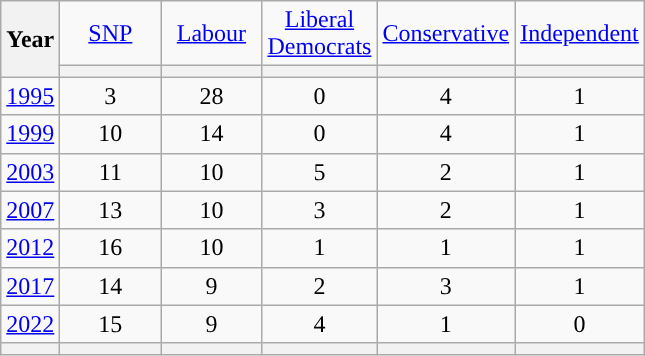<table class=wikitable style=text-align:center>
<tr>
<th rowspan=2>Year</th>
<td width="60"><a href='#'>SNP</a></td>
<td width="60"><a href='#'>Labour</a></td>
<td width="60"><a href='#'>Liberal Democrats</a></td>
<td width="60"><a href='#'>Conservative</a></td>
<td width="60"><a href='#'>Independent</a></td>
</tr>
<tr>
<th style="background-color: "></th>
<th style="background-color: "></th>
<th style="background-color: "></th>
<th style="background-color: "></th>
<th style="background-color: "></th>
</tr>
<tr>
<td><a href='#'>1995</a></td>
<td>3</td>
<td>28</td>
<td>0</td>
<td>4</td>
<td>1</td>
</tr>
<tr>
<td><a href='#'>1999</a></td>
<td>10</td>
<td>14</td>
<td>0</td>
<td>4</td>
<td>1</td>
</tr>
<tr>
<td><a href='#'>2003</a></td>
<td>11</td>
<td>10</td>
<td>5</td>
<td>2</td>
<td>1</td>
</tr>
<tr>
<td><a href='#'>2007</a></td>
<td>13</td>
<td>10</td>
<td>3</td>
<td>2</td>
<td>1</td>
</tr>
<tr>
<td><a href='#'>2012</a></td>
<td>16</td>
<td>10</td>
<td>1</td>
<td>1</td>
<td>1</td>
</tr>
<tr>
<td><a href='#'>2017</a></td>
<td>14</td>
<td>9</td>
<td>2</td>
<td>3</td>
<td>1</td>
</tr>
<tr>
<td><a href='#'>2022</a></td>
<td>15</td>
<td>9</td>
<td>4</td>
<td>1</td>
<td>0</td>
</tr>
<tr>
<th></th>
<th style="background-color: "></th>
<th style="background-color: "></th>
<th style="background-color: "></th>
<th style="background-color: "></th>
<th style="background-color: "></th>
</tr>
</table>
